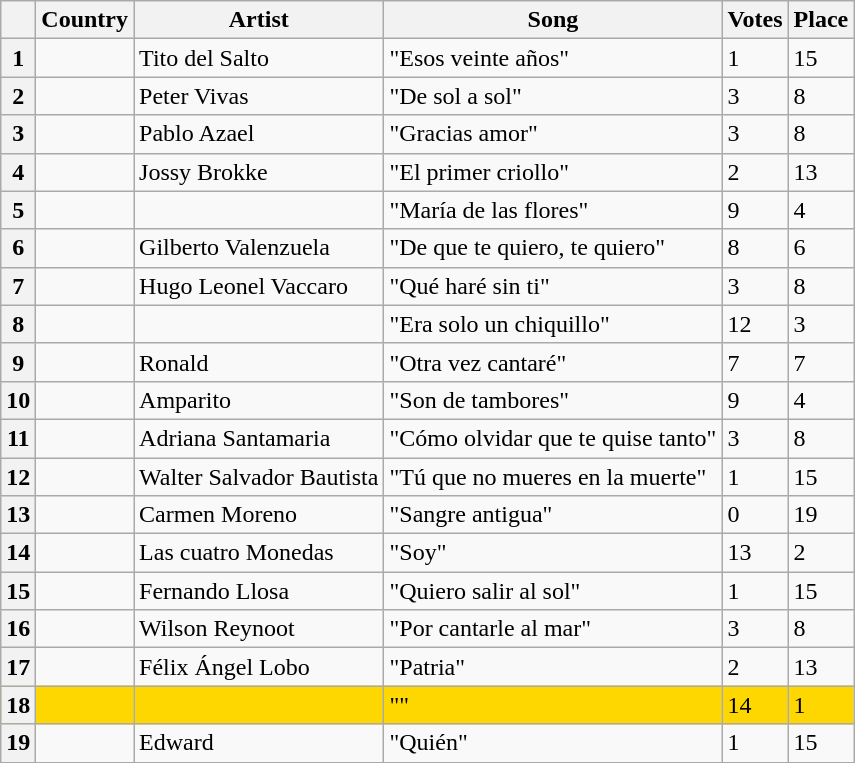<table class="wikitable sortable">
<tr>
<th scope="col"></th>
<th scope="col">Country</th>
<th scope="col">Artist</th>
<th scope="col">Song</th>
<th scope="col" class="unsortable">Votes</th>
<th scope="col">Place</th>
</tr>
<tr>
<th scope="row" style="text-align:center;">1</th>
<td></td>
<td>Tito del Salto</td>
<td>"Esos veinte años"</td>
<td>1</td>
<td>15</td>
</tr>
<tr>
<th scope="row" style="text-align:center;">2</th>
<td></td>
<td>Peter Vivas</td>
<td>"De sol a sol"</td>
<td>3</td>
<td>8</td>
</tr>
<tr>
<th scope="row" style="text-align:center;">3</th>
<td></td>
<td>Pablo Azael</td>
<td>"Gracias amor"</td>
<td>3</td>
<td>8</td>
</tr>
<tr>
<th scope="row" style="text-align:center;">4</th>
<td></td>
<td>Jossy Brokke</td>
<td>"El primer criollo"</td>
<td>2</td>
<td>13</td>
</tr>
<tr>
<th scope="row" style="text-align:center;">5</th>
<td></td>
<td></td>
<td>"María de las flores"</td>
<td>9</td>
<td>4</td>
</tr>
<tr>
<th scope="row" style="text-align:center;">6</th>
<td></td>
<td>Gilberto Valenzuela</td>
<td>"De que te quiero, te quiero"</td>
<td>8</td>
<td>6</td>
</tr>
<tr>
<th scope="row" style="text-align:center;">7</th>
<td></td>
<td>Hugo Leonel Vaccaro</td>
<td>"Qué haré sin ti"</td>
<td>3</td>
<td>8</td>
</tr>
<tr>
<th scope="row" style="text-align:center;">8</th>
<td></td>
<td></td>
<td>"Era solo un chiquillo"</td>
<td>12</td>
<td>3</td>
</tr>
<tr>
<th scope="row" style="text-align:center;">9</th>
<td></td>
<td>Ronald</td>
<td>"Otra vez cantaré"</td>
<td>7</td>
<td>7</td>
</tr>
<tr>
<th scope="row" style="text-align:center;">10</th>
<td></td>
<td>Amparito</td>
<td>"Son de tambores"</td>
<td>9</td>
<td>4</td>
</tr>
<tr>
<th scope="row" style="text-align:center;">11</th>
<td></td>
<td>Adriana Santamaria</td>
<td>"Cómo olvidar que te quise tanto"</td>
<td>3</td>
<td>8</td>
</tr>
<tr>
<th scope="row" style="text-align:center;">12</th>
<td></td>
<td>Walter Salvador Bautista</td>
<td>"Tú que no mueres en la muerte"</td>
<td>1</td>
<td>15</td>
</tr>
<tr>
<th scope="row" style="text-align:center;">13</th>
<td></td>
<td>Carmen Moreno</td>
<td>"Sangre antigua"</td>
<td>0</td>
<td>19</td>
</tr>
<tr>
<th scope="row" style="text-align:center;">14</th>
<td></td>
<td>Las cuatro Monedas</td>
<td>"Soy"</td>
<td>13</td>
<td>2</td>
</tr>
<tr>
<th scope="row" style="text-align:center;">15</th>
<td></td>
<td>Fernando Llosa</td>
<td>"Quiero salir al sol"</td>
<td>1</td>
<td>15</td>
</tr>
<tr>
<th scope="row" style="text-align:center;">16</th>
<td></td>
<td>Wilson Reynoot</td>
<td>"Por cantarle al mar"</td>
<td>3</td>
<td>8</td>
</tr>
<tr>
<th scope="row" style="text-align:center;">17</th>
<td></td>
<td>Félix Ángel Lobo</td>
<td>"Patria"</td>
<td>2</td>
<td>13</td>
</tr>
<tr bgcolor="gold">
<th scope="row" style="text-align:center;">18</th>
<td></td>
<td></td>
<td>""</td>
<td>14</td>
<td>1</td>
</tr>
<tr>
<th scope="row" style="text-align:center;">19</th>
<td></td>
<td>Edward</td>
<td>"Quién"</td>
<td>1</td>
<td>15</td>
</tr>
</table>
